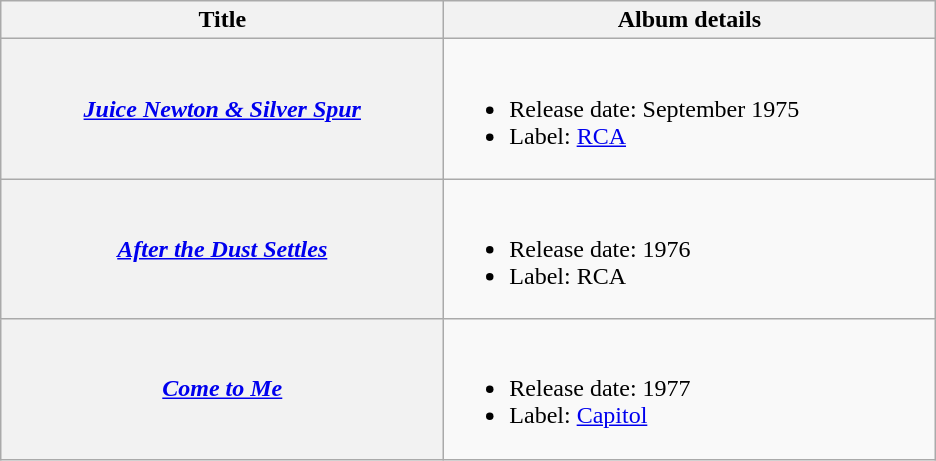<table class="wikitable plainrowheaders">
<tr>
<th style="width:18em;">Title</th>
<th style="width:20em;">Album details</th>
</tr>
<tr>
<th scope="row"><em><a href='#'>Juice Newton & Silver Spur</a></em></th>
<td><br><ul><li>Release date: September 1975</li><li>Label: <a href='#'>RCA</a></li></ul></td>
</tr>
<tr>
<th scope="row"><em><a href='#'>After the Dust Settles</a></em></th>
<td><br><ul><li>Release date: 1976</li><li>Label: RCA</li></ul></td>
</tr>
<tr>
<th scope="row"><em><a href='#'>Come to Me</a></em></th>
<td><br><ul><li>Release date: 1977</li><li>Label: <a href='#'>Capitol</a></li></ul></td>
</tr>
</table>
